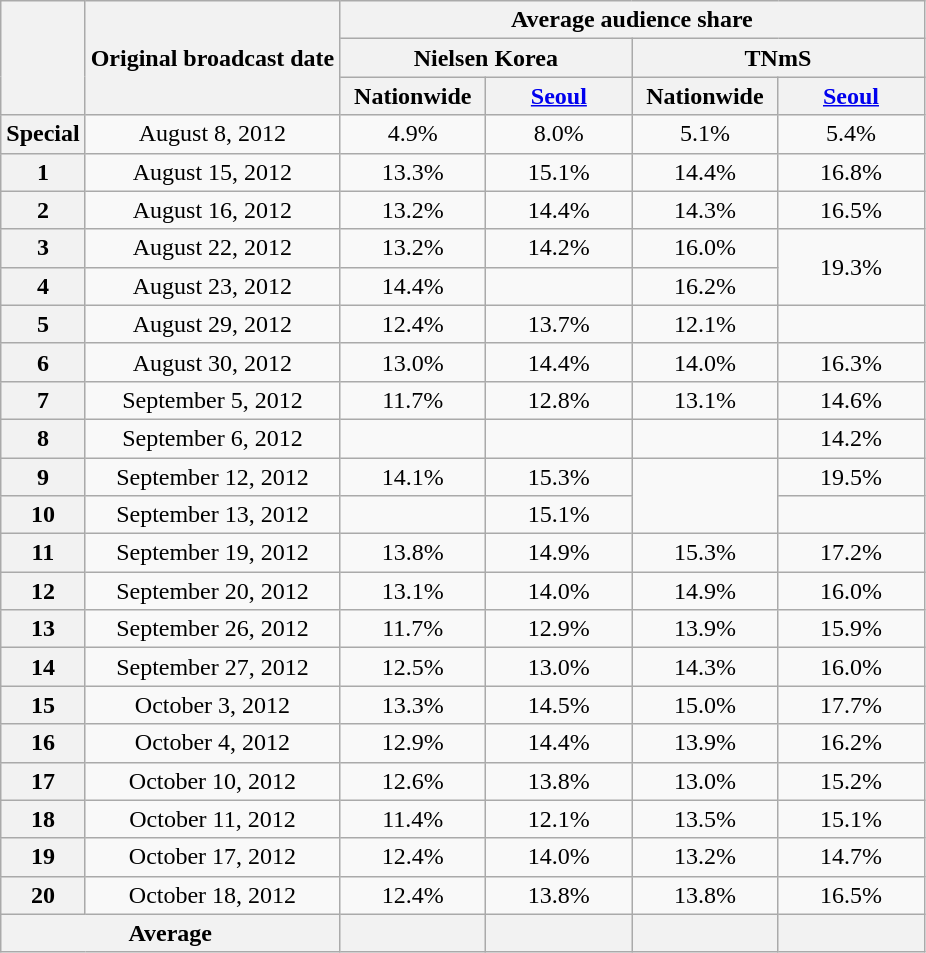<table class="wikitable" style="text-align:center">
<tr>
<th rowspan="3"></th>
<th rowspan="3">Original broadcast date</th>
<th colspan="4">Average audience share</th>
</tr>
<tr>
<th colspan="2">Nielsen Korea</th>
<th colspan="2">TNmS</th>
</tr>
<tr>
<th width="90">Nationwide</th>
<th width="90"><a href='#'>Seoul</a></th>
<th width="90">Nationwide</th>
<th width="90"><a href='#'>Seoul</a></th>
</tr>
<tr>
<th>Special</th>
<td>August 8, 2012</td>
<td>4.9%</td>
<td>8.0%</td>
<td>5.1%</td>
<td>5.4%</td>
</tr>
<tr>
<th>1</th>
<td>August 15, 2012</td>
<td>13.3%</td>
<td>15.1%</td>
<td>14.4%</td>
<td>16.8%</td>
</tr>
<tr>
<th>2</th>
<td>August 16, 2012</td>
<td>13.2%</td>
<td>14.4%</td>
<td>14.3%</td>
<td>16.5%</td>
</tr>
<tr>
<th>3</th>
<td>August 22, 2012</td>
<td>13.2%</td>
<td>14.2%</td>
<td>16.0%</td>
<td rowspan="2">19.3%</td>
</tr>
<tr>
<th>4</th>
<td>August 23, 2012</td>
<td>14.4%</td>
<td><strong></strong></td>
<td>16.2%</td>
</tr>
<tr>
<th>5</th>
<td>August 29, 2012</td>
<td>12.4%</td>
<td>13.7%</td>
<td>12.1%</td>
<td><strong></strong></td>
</tr>
<tr>
<th>6</th>
<td>August 30, 2012</td>
<td>13.0%</td>
<td>14.4%</td>
<td>14.0%</td>
<td>16.3%</td>
</tr>
<tr>
<th>7</th>
<td>September 5, 2012</td>
<td>11.7%</td>
<td>12.8%</td>
<td>13.1%</td>
<td>14.6%</td>
</tr>
<tr>
<th>8</th>
<td>September 6, 2012</td>
<td><strong></strong></td>
<td><strong></strong></td>
<td><strong></strong></td>
<td>14.2%</td>
</tr>
<tr>
<th>9</th>
<td>September 12, 2012</td>
<td>14.1%</td>
<td>15.3%</td>
<td rowspan="2"><strong></strong></td>
<td>19.5%</td>
</tr>
<tr>
<th>10</th>
<td>September 13, 2012</td>
<td><strong></strong></td>
<td>15.1%</td>
<td><strong></strong></td>
</tr>
<tr>
<th>11</th>
<td>September 19, 2012</td>
<td>13.8%</td>
<td>14.9%</td>
<td>15.3%</td>
<td>17.2%</td>
</tr>
<tr>
<th>12</th>
<td>September 20, 2012</td>
<td>13.1%</td>
<td>14.0%</td>
<td>14.9%</td>
<td>16.0%</td>
</tr>
<tr>
<th>13</th>
<td>September 26, 2012</td>
<td>11.7%</td>
<td>12.9%</td>
<td>13.9%</td>
<td>15.9%</td>
</tr>
<tr>
<th>14</th>
<td>September 27, 2012</td>
<td>12.5%</td>
<td>13.0%</td>
<td>14.3%</td>
<td>16.0%</td>
</tr>
<tr>
<th>15</th>
<td>October 3, 2012</td>
<td>13.3%</td>
<td>14.5%</td>
<td>15.0%</td>
<td>17.7%</td>
</tr>
<tr>
<th>16</th>
<td>October 4, 2012</td>
<td>12.9%</td>
<td>14.4%</td>
<td>13.9%</td>
<td>16.2%</td>
</tr>
<tr>
<th>17</th>
<td>October 10, 2012</td>
<td>12.6%</td>
<td>13.8%</td>
<td>13.0%</td>
<td>15.2%</td>
</tr>
<tr>
<th>18</th>
<td>October 11, 2012</td>
<td>11.4%</td>
<td>12.1%</td>
<td>13.5%</td>
<td>15.1%</td>
</tr>
<tr>
<th>19</th>
<td>October 17, 2012</td>
<td>12.4%</td>
<td>14.0%</td>
<td>13.2%</td>
<td>14.7%</td>
</tr>
<tr>
<th>20</th>
<td>October 18, 2012</td>
<td>12.4%</td>
<td>13.8%</td>
<td>13.8%</td>
<td>16.5%</td>
</tr>
<tr>
<th colspan="2">Average</th>
<th></th>
<th></th>
<th></th>
<th></th>
</tr>
</table>
